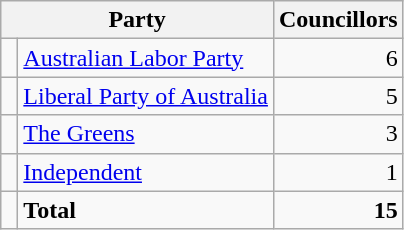<table class="wikitable">
<tr>
<th colspan="2">Party</th>
<th>Councillors</th>
</tr>
<tr>
<td> </td>
<td><a href='#'>Australian Labor Party</a></td>
<td align=right>6</td>
</tr>
<tr>
<td> </td>
<td><a href='#'>Liberal Party of Australia</a></td>
<td align=right>5</td>
</tr>
<tr>
<td> </td>
<td><a href='#'>The Greens</a></td>
<td align=right>3</td>
</tr>
<tr>
<td> </td>
<td><a href='#'>Independent</a></td>
<td align=right>1</td>
</tr>
<tr>
<td></td>
<td><strong>Total</strong></td>
<td align=right><strong>15</strong></td>
</tr>
</table>
